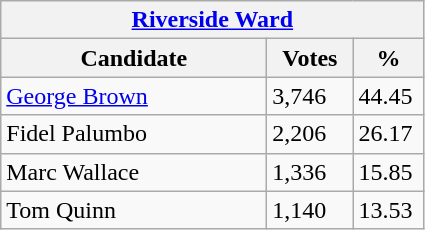<table class="wikitable">
<tr>
<th colspan="3"><a href='#'>Riverside Ward</a></th>
</tr>
<tr>
<th style="width: 170px">Candidate</th>
<th style="width: 50px">Votes</th>
<th style="width: 40px">%</th>
</tr>
<tr>
<td><a href='#'>George Brown</a></td>
<td>3,746</td>
<td>44.45</td>
</tr>
<tr>
<td>Fidel Palumbo</td>
<td>2,206</td>
<td>26.17</td>
</tr>
<tr>
<td>Marc Wallace</td>
<td>1,336</td>
<td>15.85</td>
</tr>
<tr>
<td>Tom Quinn</td>
<td>1,140</td>
<td>13.53</td>
</tr>
</table>
